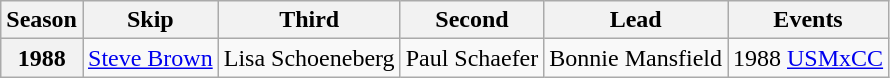<table class="wikitable">
<tr>
<th scope="col">Season</th>
<th scope="col">Skip</th>
<th scope="col">Third</th>
<th scope="col">Second</th>
<th scope="col">Lead</th>
<th scope="col">Events</th>
</tr>
<tr>
<th scope="row">1988</th>
<td><a href='#'>Steve Brown</a></td>
<td>Lisa Schoeneberg</td>
<td>Paul Schaefer</td>
<td>Bonnie Mansfield</td>
<td>1988 <a href='#'>USMxCC</a> </td>
</tr>
</table>
